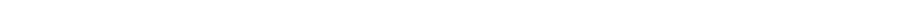<table style="width:60%; text-align:center;">
<tr style="color:white;">
<td style="background:"><strong>35</strong></td>
<td style="background:"><strong>28</strong></td>
<td style="background:"><strong>4</strong></td>
<td style="background:"><strong>2</strong></td>
<td style="background:"><strong>1</strong></td>
</tr>
</table>
